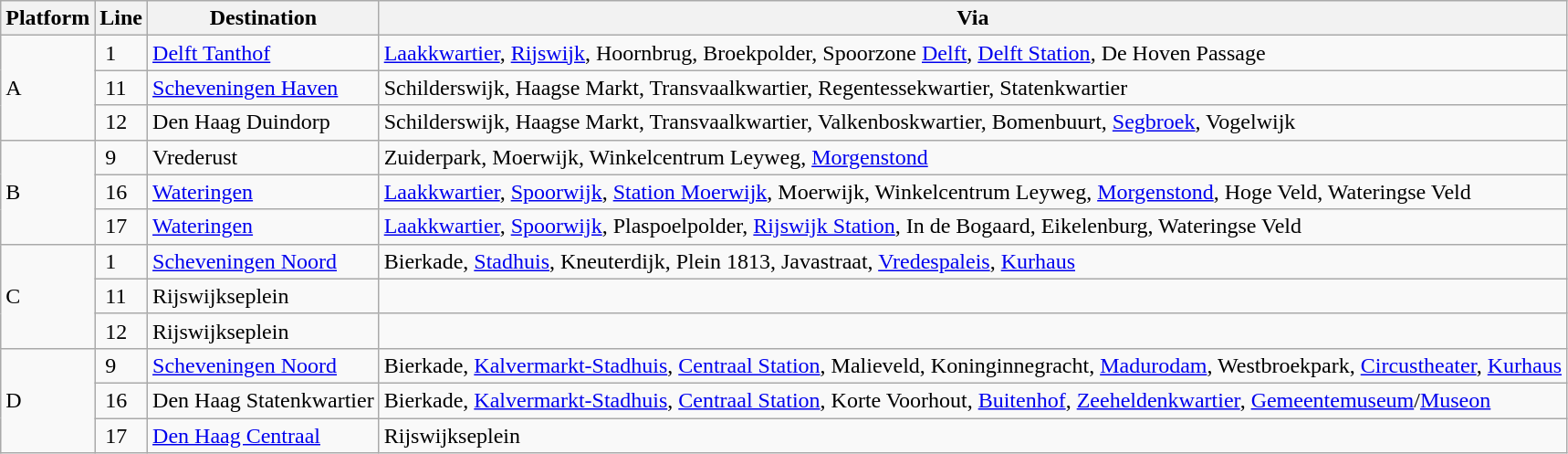<table class="wikitable">
<tr>
<th>Platform</th>
<th>Line</th>
<th>Destination</th>
<th>Via</th>
</tr>
<tr>
<td rowspan="3">A</td>
<td><span> 1 </span></td>
<td><a href='#'>Delft Tanthof</a></td>
<td><a href='#'>Laakkwartier</a>, <a href='#'>Rijswijk</a>, Hoornbrug, Broekpolder, Spoorzone <a href='#'>Delft</a>, <a href='#'>Delft Station</a>, De Hoven Passage</td>
</tr>
<tr>
<td><span> 11 </span></td>
<td><a href='#'>Scheveningen Haven</a></td>
<td>Schilderswijk, Haagse Markt, Transvaalkwartier, Regentessekwartier, Statenkwartier</td>
</tr>
<tr>
<td><span> 12 </span></td>
<td>Den Haag Duindorp</td>
<td>Schilderswijk, Haagse Markt, Transvaalkwartier, Valkenboskwartier, Bomenbuurt, <a href='#'>Segbroek</a>, Vogelwijk</td>
</tr>
<tr>
<td rowspan="3">B</td>
<td><span> 9 </span></td>
<td>Vrederust</td>
<td>Zuiderpark, Moerwijk, Winkelcentrum Leyweg, <a href='#'>Morgenstond</a></td>
</tr>
<tr>
<td><span> 16 </span></td>
<td><a href='#'>Wateringen</a></td>
<td><a href='#'>Laakkwartier</a>, <a href='#'>Spoorwijk</a>, <a href='#'>Station Moerwijk</a>, Moerwijk, Winkelcentrum Leyweg, <a href='#'>Morgenstond</a>, Hoge Veld, Wateringse Veld</td>
</tr>
<tr>
<td><span> 17 </span></td>
<td><a href='#'>Wateringen</a></td>
<td><a href='#'>Laakkwartier</a>, <a href='#'>Spoorwijk</a>, Plaspoelpolder, <a href='#'>Rijswijk Station</a>, In de Bogaard, Eikelenburg, Wateringse Veld</td>
</tr>
<tr>
<td rowspan="3">C</td>
<td><span> 1 </span></td>
<td><a href='#'>Scheveningen Noord</a></td>
<td>Bierkade, <a href='#'>Stadhuis</a>, Kneuterdijk, Plein 1813, Javastraat, <a href='#'>Vredespaleis</a>, <a href='#'>Kurhaus</a></td>
</tr>
<tr>
<td><span> 11 </span></td>
<td>Rijswijkseplein</td>
<td></td>
</tr>
<tr>
<td><span> 12 </span></td>
<td>Rijswijkseplein</td>
<td></td>
</tr>
<tr>
<td rowspan="3">D</td>
<td><span> 9 </span></td>
<td><a href='#'>Scheveningen Noord</a></td>
<td>Bierkade, <a href='#'>Kalvermarkt-Stadhuis</a>, <a href='#'>Centraal Station</a>, Malieveld, Koninginnegracht, <a href='#'>Madurodam</a>, Westbroekpark, <a href='#'>Circustheater</a>, <a href='#'>Kurhaus</a></td>
</tr>
<tr>
<td><span> 16 </span></td>
<td>Den Haag Statenkwartier</td>
<td>Bierkade, <a href='#'>Kalvermarkt-Stadhuis</a>, <a href='#'>Centraal Station</a>, Korte Voorhout, <a href='#'>Buitenhof</a>, <a href='#'>Zeeheldenkwartier</a>, <a href='#'>Gemeentemuseum</a>/<a href='#'>Museon</a></td>
</tr>
<tr>
<td><span> 17 </span></td>
<td><a href='#'>Den Haag Centraal</a></td>
<td>Rijswijkseplein</td>
</tr>
</table>
